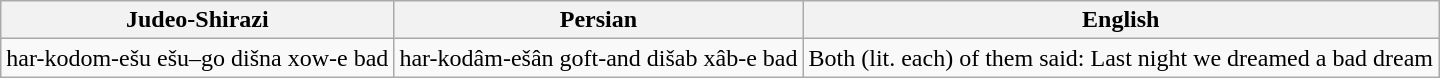<table class="wikitable">
<tr>
<th>Judeo-Shirazi</th>
<th>Persian</th>
<th>English</th>
</tr>
<tr>
<td>har-kodom-ešu ešu–go dišna xow-e bad</td>
<td>har-kodâm-ešân goft-and dišab xâb-e bad</td>
<td>Both (lit. each) of them said: Last night we dreamed a bad dream</td>
</tr>
</table>
